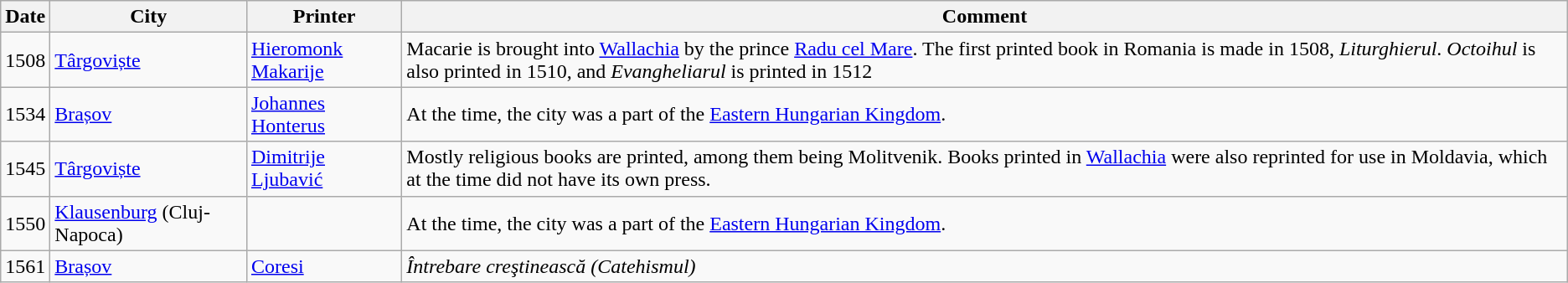<table class="wikitable">
<tr>
<th>Date</th>
<th>City</th>
<th>Printer</th>
<th>Comment</th>
</tr>
<tr>
<td>1508</td>
<td><a href='#'>Târgoviște</a></td>
<td><a href='#'>Hieromonk Makarije</a></td>
<td>Macarie is brought into <a href='#'>Wallachia</a> by the prince <a href='#'>Radu cel Mare</a>. The first printed book in Romania is made in 1508, <em>Liturghierul</em>. <em>Octoihul</em> is also printed in 1510, and <em>Evangheliarul</em> is printed in 1512</td>
</tr>
<tr>
<td>1534</td>
<td><a href='#'>Brașov</a></td>
<td><a href='#'>Johannes Honterus</a></td>
<td>At the time, the city was a part of the <a href='#'>Eastern Hungarian Kingdom</a>.</td>
</tr>
<tr>
<td>1545</td>
<td><a href='#'>Târgoviște</a></td>
<td><a href='#'>Dimitrije Ljubavić</a></td>
<td>Mostly religious books are printed, among them being Molitvenik. Books printed in <a href='#'>Wallachia</a> were also reprinted for use in Moldavia, which at the time did not have its own press.</td>
</tr>
<tr>
<td>1550</td>
<td><a href='#'>Klausenburg</a> (Cluj-Napoca)</td>
<td></td>
<td>At the time, the city was a part of the <a href='#'>Eastern Hungarian Kingdom</a>.</td>
</tr>
<tr>
<td>1561</td>
<td><a href='#'>Brașov</a></td>
<td><a href='#'>Coresi</a></td>
<td><em>Întrebare creştinească (Catehismul)</em></td>
</tr>
</table>
